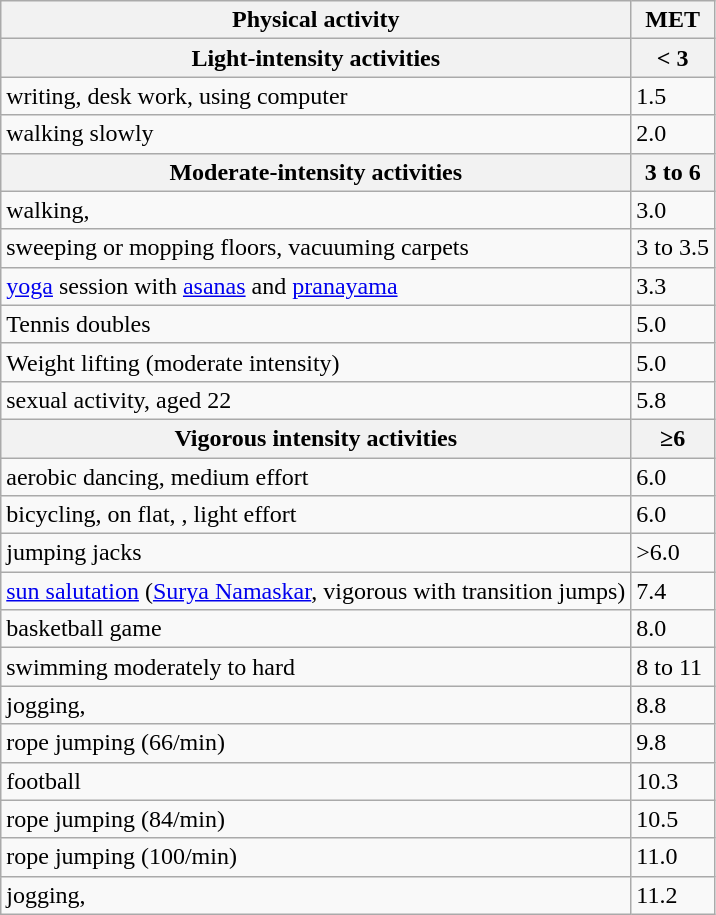<table class="wikitable" border="1">
<tr>
<th>Physical activity</th>
<th>MET</th>
</tr>
<tr>
<th>Light-intensity activities</th>
<th>< 3</th>
</tr>
<tr>
<td>writing, desk work, using computer</td>
<td>1.5</td>
</tr>
<tr>
<td>walking slowly</td>
<td>2.0</td>
</tr>
<tr>
<th>Moderate-intensity activities</th>
<th>3 to 6</th>
</tr>
<tr>
<td>walking, </td>
<td>3.0</td>
</tr>
<tr>
<td>sweeping or mopping floors, vacuuming carpets</td>
<td>3 to 3.5</td>
</tr>
<tr>
<td><a href='#'>yoga</a> session with <a href='#'>asanas</a> and <a href='#'>pranayama</a></td>
<td>3.3</td>
</tr>
<tr>
<td>Tennis doubles</td>
<td>5.0</td>
</tr>
<tr>
<td>Weight lifting (moderate intensity)</td>
<td>5.0</td>
</tr>
<tr>
<td>sexual activity, aged 22</td>
<td>5.8</td>
</tr>
<tr>
<th>Vigorous intensity activities</th>
<th>≥6</th>
</tr>
<tr>
<td>aerobic dancing, medium effort</td>
<td>6.0</td>
</tr>
<tr>
<td>bicycling, on flat, , light effort</td>
<td>6.0</td>
</tr>
<tr>
<td>jumping jacks</td>
<td>>6.0</td>
</tr>
<tr>
<td><a href='#'>sun salutation</a> (<a href='#'>Surya Namaskar</a>, vigorous with transition jumps)</td>
<td>7.4</td>
</tr>
<tr>
<td>basketball game</td>
<td>8.0</td>
</tr>
<tr>
<td>swimming moderately to hard</td>
<td>8 to 11</td>
</tr>
<tr>
<td>jogging, </td>
<td>8.8</td>
</tr>
<tr>
<td>rope jumping (66/min)</td>
<td>9.8</td>
</tr>
<tr>
<td>football</td>
<td>10.3</td>
</tr>
<tr>
<td>rope jumping (84/min)</td>
<td>10.5</td>
</tr>
<tr>
<td>rope jumping (100/min)</td>
<td>11.0</td>
</tr>
<tr>
<td>jogging, </td>
<td>11.2</td>
</tr>
</table>
